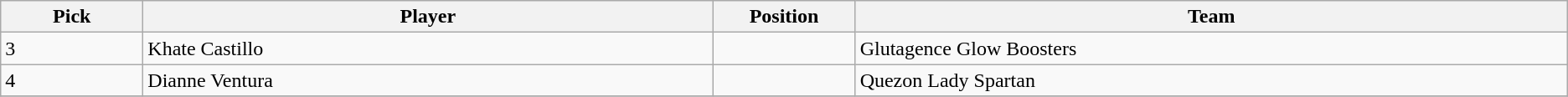<table class="wikitable sortable">
<tr>
<th style="width:5%;">Pick</th>
<th style="width:20%;">Player</th>
<th style="width:5%;">Position</th>
<th style="width:25%;">Team</th>
</tr>
<tr>
<td>3</td>
<td>Khate Castillo</td>
<td></td>
<td>Glutagence Glow Boosters</td>
</tr>
<tr>
<td>4</td>
<td>Dianne Ventura</td>
<td></td>
<td>Quezon Lady Spartan</td>
</tr>
<tr>
</tr>
</table>
